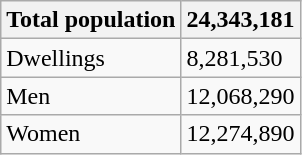<table class="wikitable">
<tr>
<th>Total population</th>
<th>24,343,181</th>
</tr>
<tr>
<td>Dwellings</td>
<td>8,281,530</td>
</tr>
<tr>
<td>Men</td>
<td>12,068,290</td>
</tr>
<tr>
<td>Women</td>
<td>12,274,890</td>
</tr>
</table>
